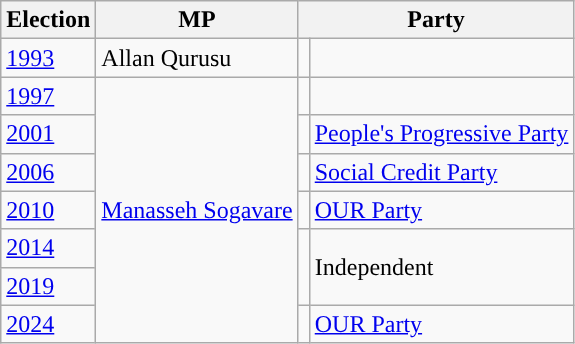<table class="wikitable sortable">
<tr>
<th>Election</th>
<th>MP</th>
<th colspan=2>Party</th>
</tr>
<tr>
<td><a href='#'>1993</a></td>
<td>Allan Qurusu</td>
<td></td>
<td></td>
</tr>
<tr>
<td><a href='#'>1997</a></td>
<td rowspan="7"><a href='#'>Manasseh Sogavare</a></td>
<td></td>
<td></td>
</tr>
<tr>
<td><a href='#'>2001</a></td>
<td bgcolor=></td>
<td><a href='#'>People's Progressive Party</a></td>
</tr>
<tr>
<td><a href='#'>2006</a></td>
<td></td>
<td><a href='#'>Social Credit Party</a></td>
</tr>
<tr>
<td><a href='#'>2010</a></td>
<td></td>
<td><a href='#'>OUR Party</a></td>
</tr>
<tr>
<td><a href='#'>2014</a></td>
<td rowspan=2></td>
<td rowspan=2>Independent</td>
</tr>
<tr>
<td><a href='#'>2019</a></td>
</tr>
<tr>
<td><a href='#'>2024</a></td>
<td></td>
<td><a href='#'>OUR Party</a></td>
</tr>
</table>
